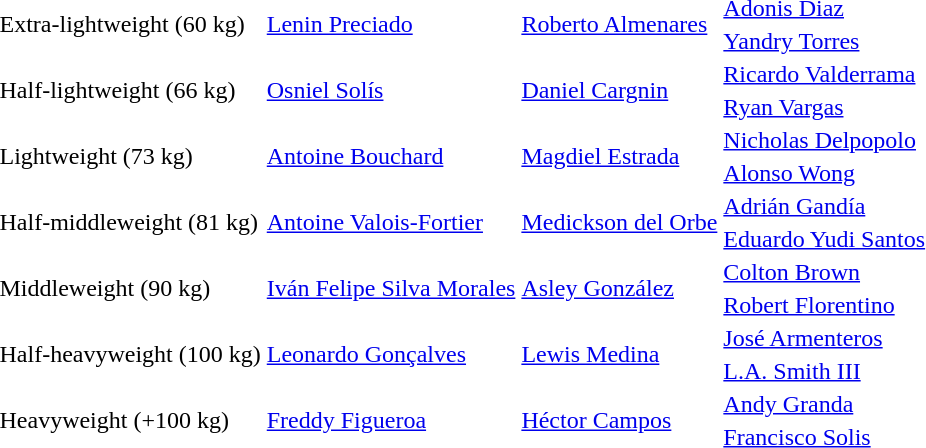<table>
<tr>
<td rowspan=2>Extra-lightweight (60 kg)</td>
<td rowspan=2><a href='#'>Lenin Preciado</a><br></td>
<td rowspan=2><a href='#'>Roberto Almenares</a><br></td>
<td><a href='#'>Adonis Diaz</a><br></td>
</tr>
<tr>
<td><a href='#'>Yandry Torres</a><br></td>
</tr>
<tr>
<td rowspan=2>Half-lightweight (66 kg)</td>
<td rowspan=2><a href='#'>Osniel Solís</a><br></td>
<td rowspan=2><a href='#'>Daniel Cargnin</a><br></td>
<td><a href='#'>Ricardo Valderrama</a><br></td>
</tr>
<tr>
<td><a href='#'>Ryan Vargas</a><br></td>
</tr>
<tr>
<td rowspan=2>Lightweight (73 kg)</td>
<td rowspan=2><a href='#'>Antoine Bouchard</a><br></td>
<td rowspan=2><a href='#'>Magdiel Estrada</a><br></td>
<td><a href='#'>Nicholas Delpopolo</a><br></td>
</tr>
<tr>
<td><a href='#'>Alonso Wong</a><br></td>
</tr>
<tr>
<td rowspan=2>Half-middleweight (81 kg)</td>
<td rowspan=2><a href='#'>Antoine Valois-Fortier</a><br></td>
<td rowspan=2><a href='#'>Medickson del Orbe</a><br></td>
<td><a href='#'>Adrián Gandía</a><br></td>
</tr>
<tr>
<td><a href='#'>Eduardo Yudi Santos</a><br></td>
</tr>
<tr>
<td rowspan=2>Middleweight (90 kg)</td>
<td rowspan=2><a href='#'>Iván Felipe Silva Morales</a><br></td>
<td rowspan=2><a href='#'>Asley González</a><br></td>
<td><a href='#'>Colton Brown</a><br></td>
</tr>
<tr>
<td><a href='#'>Robert Florentino</a><br></td>
</tr>
<tr>
<td rowspan=2>Half-heavyweight (100 kg)</td>
<td rowspan=2><a href='#'>Leonardo Gonçalves</a><br></td>
<td rowspan=2><a href='#'>Lewis Medina</a><br></td>
<td><a href='#'>José Armenteros</a><br></td>
</tr>
<tr>
<td><a href='#'>L.A. Smith III</a><br></td>
</tr>
<tr>
<td rowspan=2>Heavyweight (+100 kg)</td>
<td rowspan=2><a href='#'>Freddy Figueroa</a><br></td>
<td rowspan=2><a href='#'>Héctor Campos</a><br></td>
<td><a href='#'>Andy Granda</a><br></td>
</tr>
<tr>
<td><a href='#'>Francisco Solis</a><br></td>
</tr>
</table>
